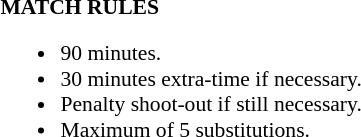<table width=100% style="font-size: 90%">
<tr>
<td width=50% valign=top><br><strong>MATCH RULES</strong><ul><li>90 minutes.</li><li>30 minutes extra-time if necessary.</li><li>Penalty shoot-out if still necessary.</li><li>Maximum of 5 substitutions.</li></ul></td>
</tr>
</table>
